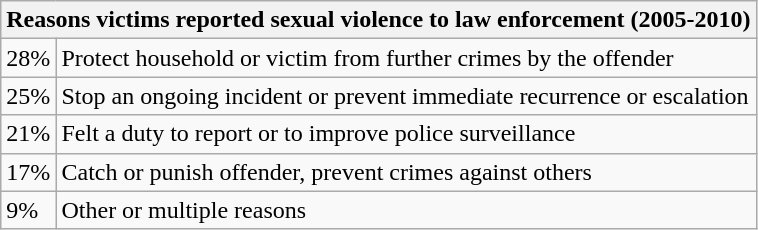<table class=wikitable>
<tr>
<th colspan=2>Reasons victims reported sexual violence to law enforcement (2005-2010)</th>
</tr>
<tr>
<td>28%</td>
<td>Protect household or victim from further crimes by the offender</td>
</tr>
<tr>
<td>25%</td>
<td>Stop an ongoing incident or prevent immediate recurrence or escalation</td>
</tr>
<tr>
<td>21%</td>
<td>Felt a duty to report or to improve police surveillance</td>
</tr>
<tr>
<td>17%</td>
<td>Catch or punish offender, prevent crimes against others</td>
</tr>
<tr>
<td>9%</td>
<td>Other or multiple reasons</td>
</tr>
</table>
